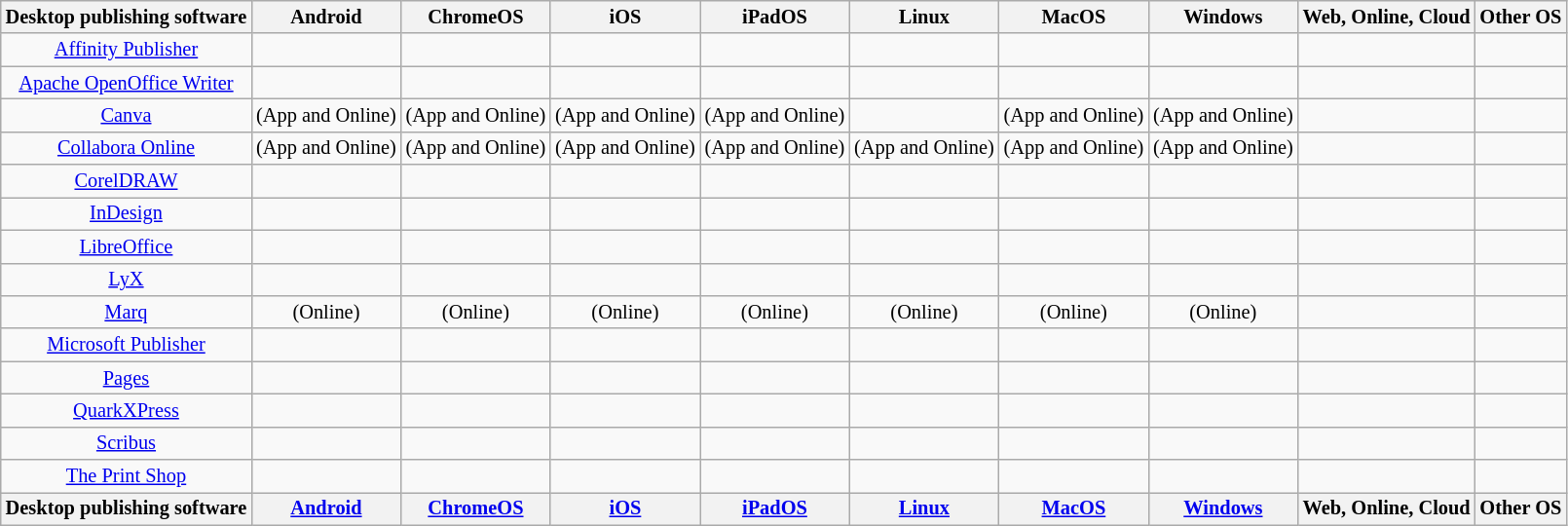<table class="wikitable sticky-header sortable" style="font-size: 85%; text-align: center">
<tr>
<th>Desktop publishing software</th>
<th>Android</th>
<th>ChromeOS</th>
<th>iOS</th>
<th>iPadOS</th>
<th>Linux</th>
<th>MacOS</th>
<th Microsoft Windows>Windows</th>
<th>Web, Online, Cloud</th>
<th>Other OS</th>
</tr>
<tr>
<td><a href='#'>Affinity Publisher</a></td>
<td></td>
<td></td>
<td></td>
<td></td>
<td></td>
<td></td>
<td></td>
<td></td>
<td></td>
</tr>
<tr>
<td><a href='#'>Apache OpenOffice Writer</a></td>
<td></td>
<td></td>
<td></td>
<td></td>
<td></td>
<td></td>
<td></td>
<td></td>
<td></td>
</tr>
<tr>
<td><a href='#'>Canva</a></td>
<td> (App and Online)</td>
<td> (App and Online)</td>
<td> (App and Online)</td>
<td> (App and Online)</td>
<td></td>
<td> (App and Online)</td>
<td> (App and Online)</td>
<td></td>
<td></td>
</tr>
<tr>
<td><a href='#'>Collabora Online</a></td>
<td> (App and Online)</td>
<td> (App and Online)</td>
<td> (App and Online)</td>
<td> (App and Online)</td>
<td> (App and Online)</td>
<td> (App and Online)</td>
<td> (App and Online)</td>
<td></td>
<td></td>
</tr>
<tr>
<td><a href='#'>CorelDRAW</a></td>
<td></td>
<td></td>
<td></td>
<td></td>
<td></td>
<td></td>
<td></td>
<td></td>
<td></td>
</tr>
<tr>
<td><a href='#'>InDesign</a></td>
<td></td>
<td></td>
<td></td>
<td></td>
<td></td>
<td></td>
<td></td>
<td></td>
<td></td>
</tr>
<tr>
<td><a href='#'>LibreOffice</a></td>
<td></td>
<td></td>
<td></td>
<td></td>
<td></td>
<td></td>
<td></td>
<td></td>
<td></td>
</tr>
<tr>
<td><a href='#'>LyX</a></td>
<td></td>
<td></td>
<td></td>
<td></td>
<td></td>
<td></td>
<td></td>
<td></td>
<td></td>
</tr>
<tr>
<td><a href='#'>Marq</a></td>
<td> (Online)</td>
<td> (Online)</td>
<td> (Online)</td>
<td> (Online)</td>
<td> (Online)</td>
<td> (Online)</td>
<td> (Online)</td>
<td></td>
<td></td>
</tr>
<tr>
<td><a href='#'>Microsoft Publisher</a></td>
<td></td>
<td></td>
<td></td>
<td></td>
<td></td>
<td></td>
<td></td>
<td></td>
<td></td>
</tr>
<tr>
<td><a href='#'>Pages</a></td>
<td></td>
<td></td>
<td></td>
<td></td>
<td></td>
<td></td>
<td></td>
<td></td>
<td></td>
</tr>
<tr>
<td><a href='#'>QuarkXPress</a></td>
<td></td>
<td></td>
<td></td>
<td></td>
<td></td>
<td></td>
<td></td>
<td></td>
<td></td>
</tr>
<tr>
<td><a href='#'>Scribus</a></td>
<td></td>
<td></td>
<td></td>
<td></td>
<td></td>
<td></td>
<td></td>
<td></td>
<td></td>
</tr>
<tr>
<td><a href='#'>The Print Shop</a></td>
<td></td>
<td></td>
<td></td>
<td></td>
<td></td>
<td></td>
<td></td>
<td></td>
<td></td>
</tr>
<tr class="sortbottom">
<th>Desktop publishing software</th>
<th><a href='#'>Android</a></th>
<th><a href='#'>ChromeOS</a></th>
<th><a href='#'>iOS</a></th>
<th><a href='#'>iPadOS</a></th>
<th><a href='#'>Linux</a></th>
<th><a href='#'>MacOS</a></th>
<th><a href='#'>Windows</a></th>
<th>Web, Online, Cloud</th>
<th>Other OS</th>
</tr>
</table>
